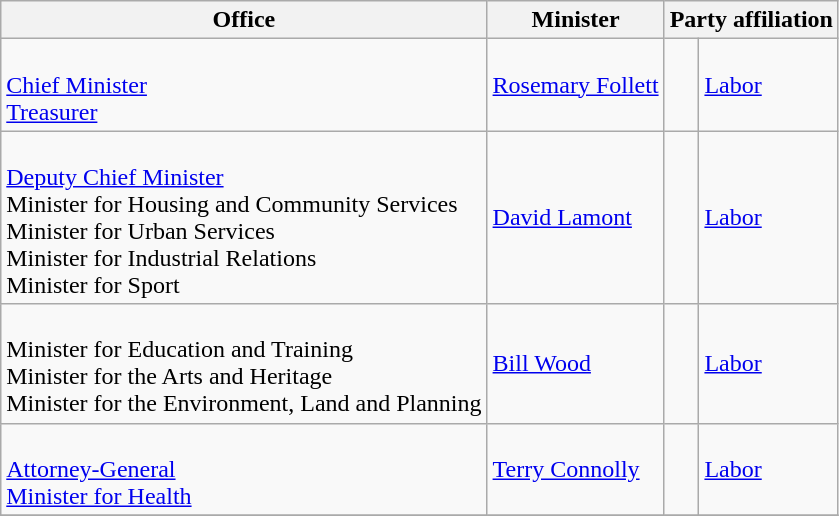<table class="wikitable">
<tr>
<th>Office</th>
<th>Minister</th>
<th colspan=2>Party affiliation</th>
</tr>
<tr>
<td><br><a href='#'>Chief Minister</a><br>
<a href='#'>Treasurer</a></td>
<td><a href='#'>Rosemary Follett</a></td>
<td> </td>
<td><a href='#'>Labor</a></td>
</tr>
<tr>
<td><br><a href='#'>Deputy Chief Minister</a><br>
Minister for Housing and Community Services<br>
Minister for Urban Services<br>
Minister for Industrial Relations<br>
Minister for Sport</td>
<td><a href='#'>David Lamont</a></td>
<td> </td>
<td><a href='#'>Labor</a></td>
</tr>
<tr>
<td><br>Minister for Education and Training<br>
Minister for the Arts and Heritage<br>
Minister for the Environment, Land and Planning</td>
<td><a href='#'>Bill Wood</a></td>
<td> </td>
<td><a href='#'>Labor</a></td>
</tr>
<tr>
<td><br><a href='#'>Attorney-General</a><br>
<a href='#'>Minister for Health</a></td>
<td><a href='#'>Terry Connolly</a></td>
<td> </td>
<td><a href='#'>Labor</a></td>
</tr>
<tr>
</tr>
</table>
